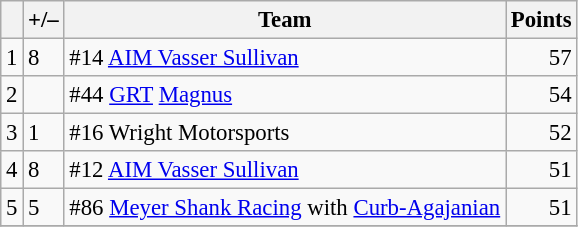<table class="wikitable" style="font-size: 95%;">
<tr>
<th scope="col"></th>
<th scope="col">+/–</th>
<th scope="col">Team</th>
<th scope="col">Points</th>
</tr>
<tr>
<td align=center>1</td>
<td align="left"> 8</td>
<td> #14 <a href='#'>AIM Vasser Sullivan</a></td>
<td align=right>57</td>
</tr>
<tr>
<td align=center>2</td>
<td align="left"></td>
<td> #44 <a href='#'>GRT</a> <a href='#'>Magnus</a></td>
<td align=right>54</td>
</tr>
<tr>
<td align=center>3</td>
<td align="left"> 1</td>
<td> #16 Wright Motorsports</td>
<td align=right>52</td>
</tr>
<tr>
<td align=center>4</td>
<td align="left"> 8</td>
<td> #12 <a href='#'>AIM Vasser Sullivan</a></td>
<td align=right>51</td>
</tr>
<tr>
<td align=center>5</td>
<td align="left"> 5</td>
<td> #86 <a href='#'>Meyer Shank Racing</a> with <a href='#'>Curb-Agajanian</a></td>
<td align=right>51</td>
</tr>
<tr>
</tr>
</table>
